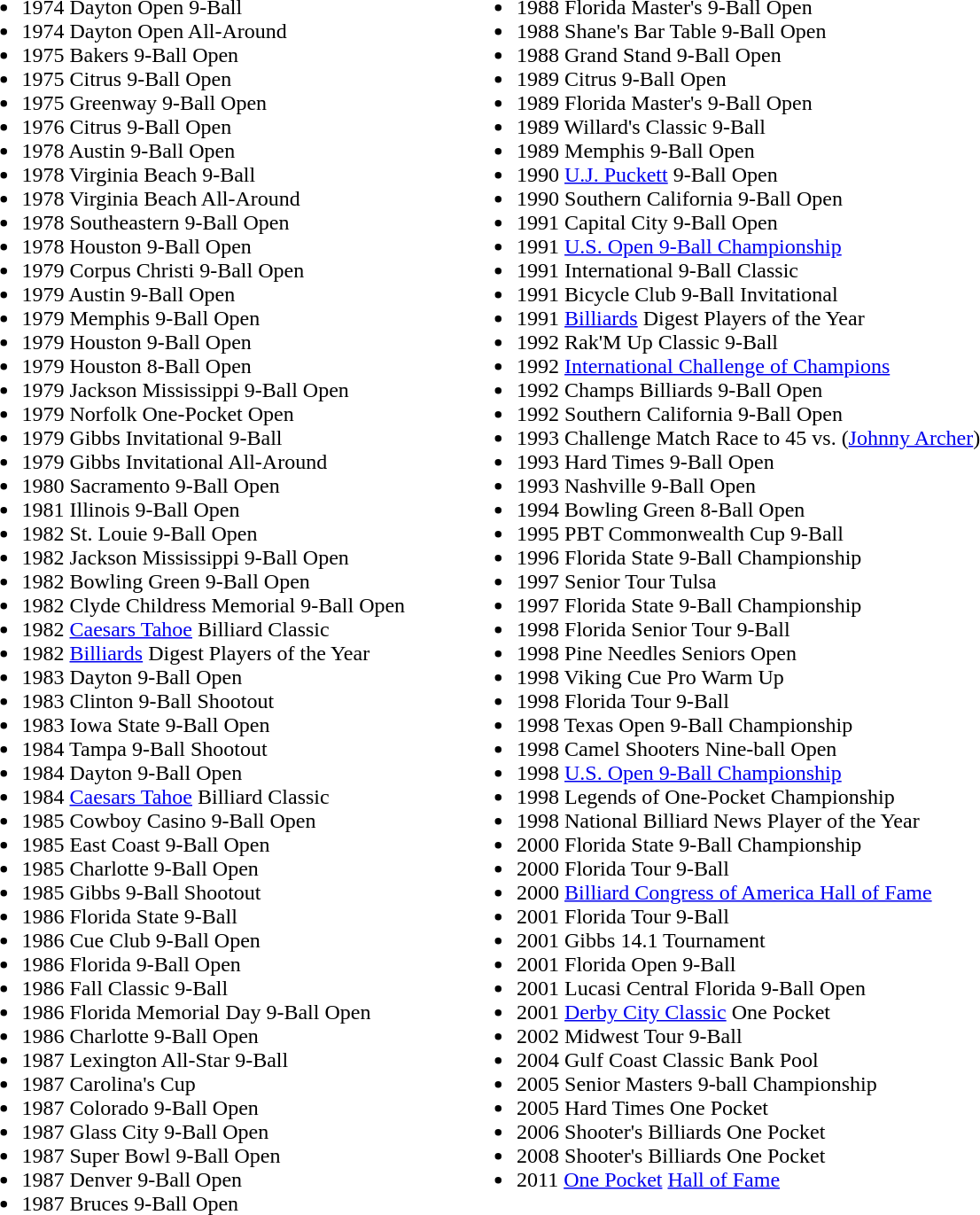<table>
<tr>
<td valign="top"><br><ul><li>1974 Dayton Open 9-Ball</li><li>1974 Dayton Open All-Around</li><li>1975 Bakers 9-Ball Open</li><li>1975 Citrus 9-Ball Open</li><li>1975 Greenway 9-Ball Open</li><li>1976 Citrus 9-Ball Open</li><li>1978 Austin 9-Ball Open</li><li>1978 Virginia Beach 9-Ball</li><li>1978 Virginia Beach All-Around</li><li>1978 Southeastern 9-Ball Open</li><li>1978 Houston 9-Ball Open</li><li>1979 Corpus Christi 9-Ball Open</li><li>1979 Austin 9-Ball Open</li><li>1979 Memphis 9-Ball Open</li><li>1979 Houston 9-Ball Open</li><li>1979 Houston 8-Ball Open</li><li>1979 Jackson Mississippi 9-Ball Open</li><li>1979 Norfolk One-Pocket Open</li><li>1979 Gibbs Invitational 9-Ball</li><li>1979 Gibbs Invitational All-Around</li><li>1980 Sacramento 9-Ball Open</li><li>1981 Illinois 9-Ball Open</li><li>1982 St. Louie 9-Ball Open</li><li>1982 Jackson Mississippi 9-Ball Open</li><li>1982 Bowling Green 9-Ball Open</li><li>1982 Clyde Childress Memorial 9-Ball Open</li><li>1982 <a href='#'>Caesars Tahoe</a> Billiard Classic</li><li>1982 <a href='#'>Billiards</a> Digest Players of the Year</li><li>1983 Dayton 9-Ball Open</li><li>1983 Clinton 9-Ball Shootout</li><li>1983 Iowa State 9-Ball Open</li><li>1984 Tampa 9-Ball Shootout</li><li>1984 Dayton 9-Ball Open</li><li>1984 <a href='#'>Caesars Tahoe</a> Billiard Classic</li><li>1985 Cowboy Casino 9-Ball Open</li><li>1985 East Coast 9-Ball Open</li><li>1985 Charlotte 9-Ball Open</li><li>1985 Gibbs 9-Ball Shootout</li><li>1986 Florida State 9-Ball</li><li>1986 Cue Club 9-Ball Open</li><li>1986 Florida 9-Ball Open</li><li>1986 Fall Classic 9-Ball</li><li>1986 Florida Memorial Day 9-Ball Open</li><li>1986 Charlotte 9-Ball Open</li><li>1987 Lexington All-Star 9-Ball</li><li>1987 Carolina's Cup</li><li>1987 Colorado 9-Ball Open</li><li>1987 Glass City 9-Ball Open</li><li>1987 Super Bowl 9-Ball Open</li><li>1987 Denver 9-Ball Open</li><li>1987 Bruces 9-Ball Open</li></ul></td>
<td width="5%"></td>
<td valign="top"><br><ul><li>1988 Florida Master's 9-Ball Open</li><li>1988 Shane's Bar Table 9-Ball Open</li><li>1988 Grand Stand 9-Ball Open</li><li>1989 Citrus 9-Ball Open</li><li>1989 Florida Master's 9-Ball Open</li><li>1989 Willard's Classic 9-Ball</li><li>1989 Memphis 9-Ball Open</li><li>1990 <a href='#'>U.J. Puckett</a> 9-Ball Open</li><li>1990 Southern California 9-Ball Open</li><li>1991 Capital City 9-Ball Open</li><li>1991 <a href='#'>U.S. Open 9-Ball Championship</a></li><li>1991 International 9-Ball Classic</li><li>1991 Bicycle Club 9-Ball Invitational</li><li>1991 <a href='#'>Billiards</a> Digest Players of the Year</li><li>1992 Rak'M Up Classic 9-Ball</li><li>1992 <a href='#'>International Challenge of Champions</a></li><li>1992 Champs Billiards 9-Ball Open</li><li>1992 Southern California 9-Ball Open</li><li>1993 Challenge Match Race to 45 vs. (<a href='#'>Johnny Archer</a>)</li><li>1993 Hard Times 9-Ball Open</li><li>1993 Nashville 9-Ball Open</li><li>1994 Bowling Green 8-Ball Open</li><li>1995 PBT Commonwealth Cup 9-Ball</li><li>1996 Florida State 9-Ball Championship</li><li>1997 Senior Tour Tulsa</li><li>1997 Florida State 9-Ball Championship</li><li>1998 Florida Senior Tour 9-Ball</li><li>1998 Pine Needles Seniors Open</li><li>1998 Viking Cue Pro Warm Up</li><li>1998 Florida Tour 9-Ball</li><li>1998 Texas Open 9-Ball Championship</li><li>1998 Camel Shooters Nine-ball Open</li><li>1998 <a href='#'>U.S. Open 9-Ball Championship</a></li><li>1998 Legends of One-Pocket Championship</li><li>1998 National Billiard News Player of the Year</li><li>2000 Florida State 9-Ball Championship</li><li>2000 Florida Tour 9-Ball</li><li>2000 <a href='#'>Billiard Congress of America Hall of Fame</a></li><li>2001 Florida Tour 9-Ball</li><li>2001 Gibbs 14.1 Tournament</li><li>2001 Florida Open 9-Ball</li><li>2001 Lucasi Central Florida 9-Ball Open</li><li>2001 <a href='#'>Derby City Classic</a> One Pocket</li><li>2002 Midwest Tour 9-Ball</li><li>2004 Gulf Coast Classic Bank Pool</li><li>2005 Senior Masters 9-ball Championship</li><li>2005 Hard Times One Pocket</li><li>2006 Shooter's Billiards One Pocket</li><li>2008 Shooter's Billiards One Pocket</li><li>2011 <a href='#'>One Pocket</a> <a href='#'>Hall of Fame</a></li></ul></td>
</tr>
</table>
